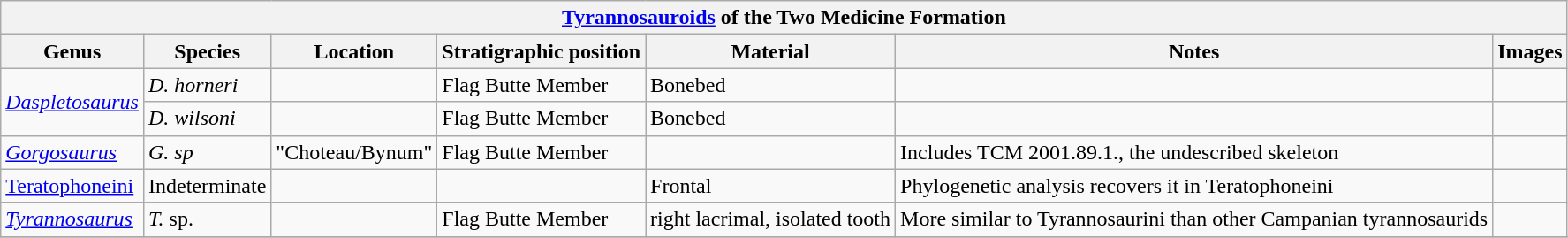<table class="wikitable" align="center">
<tr>
<th colspan="7" align="center"><strong><a href='#'>Tyrannosauroids</a> of the Two Medicine Formation</strong></th>
</tr>
<tr>
<th>Genus</th>
<th>Species</th>
<th>Location</th>
<th>Stratigraphic position</th>
<th>Material</th>
<th>Notes</th>
<th>Images</th>
</tr>
<tr>
<td rowspan="2"><em><a href='#'>Daspletosaurus</a></em></td>
<td><em>D. horneri</em></td>
<td></td>
<td>Flag Butte Member</td>
<td>Bonebed</td>
<td></td>
<td></td>
</tr>
<tr>
<td><em>D. wilsoni</em></td>
<td></td>
<td>Flag Butte Member</td>
<td>Bonebed</td>
<td></td>
<td></td>
</tr>
<tr>
<td><em><a href='#'>Gorgosaurus</a></em></td>
<td><em>G. sp</em></td>
<td>"Choteau/Bynum"</td>
<td>Flag Butte Member</td>
<td></td>
<td>Includes TCM 2001.89.1., the undescribed skeleton</td>
<td></td>
</tr>
<tr>
<td><a href='#'>Teratophoneini</a></td>
<td>Indeterminate</td>
<td></td>
<td></td>
<td>Frontal</td>
<td>Phylogenetic analysis recovers it in Teratophoneini</td>
<td></td>
</tr>
<tr>
<td><em><a href='#'>Tyrannosaurus</a></em></td>
<td><em>T.</em> sp.</td>
<td></td>
<td>Flag Butte Member</td>
<td>right lacrimal, isolated tooth</td>
<td>More similar to Tyrannosaurini than other Campanian tyrannosaurids</td>
<td></td>
</tr>
<tr>
</tr>
</table>
